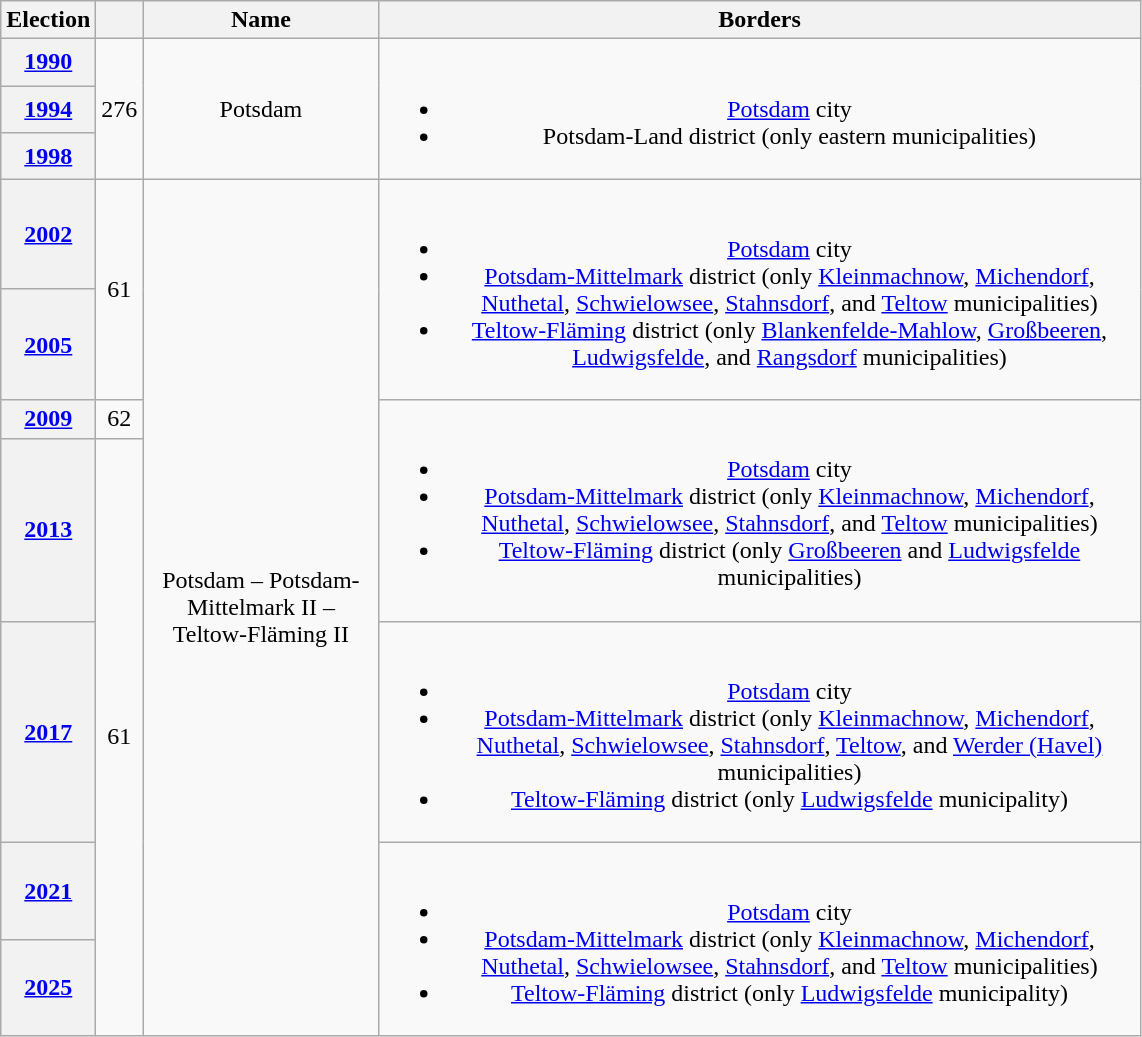<table class=wikitable style="text-align:center">
<tr>
<th>Election</th>
<th></th>
<th width=150px>Name</th>
<th width=500px>Borders</th>
</tr>
<tr>
<th><a href='#'>1990</a></th>
<td rowspan=3>276</td>
<td rowspan=3>Potsdam</td>
<td rowspan=3><br><ul><li><a href='#'>Potsdam</a> city</li><li>Potsdam-Land district (only eastern municipalities)</li></ul></td>
</tr>
<tr>
<th><a href='#'>1994</a></th>
</tr>
<tr>
<th><a href='#'>1998</a></th>
</tr>
<tr>
<th><a href='#'>2002</a></th>
<td rowspan=2>61</td>
<td rowspan=7>Potsdam – Potsdam-Mittelmark II – Teltow-Fläming II</td>
<td rowspan=2><br><ul><li><a href='#'>Potsdam</a> city</li><li><a href='#'>Potsdam-Mittelmark</a> district (only <a href='#'>Kleinmachnow</a>, <a href='#'>Michendorf</a>, <a href='#'>Nuthetal</a>, <a href='#'>Schwielowsee</a>, <a href='#'>Stahnsdorf</a>, and <a href='#'>Teltow</a> municipalities)</li><li><a href='#'>Teltow-Fläming</a> district (only <a href='#'>Blankenfelde-Mahlow</a>, <a href='#'>Großbeeren</a>, <a href='#'>Ludwigsfelde</a>, and <a href='#'>Rangsdorf</a> municipalities)</li></ul></td>
</tr>
<tr>
<th><a href='#'>2005</a></th>
</tr>
<tr>
<th><a href='#'>2009</a></th>
<td>62</td>
<td rowspan=2><br><ul><li><a href='#'>Potsdam</a> city</li><li><a href='#'>Potsdam-Mittelmark</a> district (only <a href='#'>Kleinmachnow</a>, <a href='#'>Michendorf</a>, <a href='#'>Nuthetal</a>, <a href='#'>Schwielowsee</a>, <a href='#'>Stahnsdorf</a>, and <a href='#'>Teltow</a> municipalities)</li><li><a href='#'>Teltow-Fläming</a> district (only <a href='#'>Großbeeren</a> and <a href='#'>Ludwigsfelde</a> municipalities)</li></ul></td>
</tr>
<tr>
<th><a href='#'>2013</a></th>
<td rowspan=4>61</td>
</tr>
<tr>
<th><a href='#'>2017</a></th>
<td><br><ul><li><a href='#'>Potsdam</a> city</li><li><a href='#'>Potsdam-Mittelmark</a> district (only <a href='#'>Kleinmachnow</a>, <a href='#'>Michendorf</a>, <a href='#'>Nuthetal</a>, <a href='#'>Schwielowsee</a>, <a href='#'>Stahnsdorf</a>, <a href='#'>Teltow</a>, and <a href='#'>Werder (Havel)</a> municipalities)</li><li><a href='#'>Teltow-Fläming</a> district (only <a href='#'>Ludwigsfelde</a> municipality)</li></ul></td>
</tr>
<tr>
<th><a href='#'>2021</a></th>
<td rowspan=2><br><ul><li><a href='#'>Potsdam</a> city</li><li><a href='#'>Potsdam-Mittelmark</a> district (only <a href='#'>Kleinmachnow</a>, <a href='#'>Michendorf</a>, <a href='#'>Nuthetal</a>, <a href='#'>Schwielowsee</a>, <a href='#'>Stahnsdorf</a>, and <a href='#'>Teltow</a> municipalities)</li><li><a href='#'>Teltow-Fläming</a> district (only <a href='#'>Ludwigsfelde</a> municipality)</li></ul></td>
</tr>
<tr>
<th><a href='#'>2025</a></th>
</tr>
</table>
